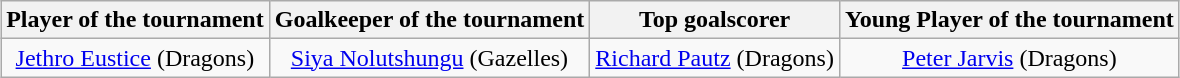<table class=wikitable style="text-align:center; margin:auto">
<tr>
<th>Player of the tournament</th>
<th>Goalkeeper of the tournament</th>
<th>Top goalscorer</th>
<th>Young Player of the tournament</th>
</tr>
<tr>
<td><a href='#'>Jethro Eustice</a> (Dragons)</td>
<td><a href='#'>Siya Nolutshungu</a> (Gazelles)</td>
<td><a href='#'>Richard Pautz</a> (Dragons)</td>
<td><a href='#'>Peter Jarvis</a> (Dragons)</td>
</tr>
</table>
